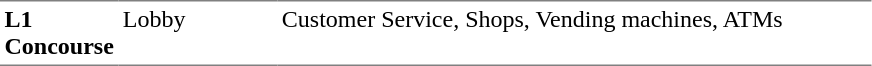<table table border=0 cellspacing=0 cellpadding=3>
<tr>
<td style="border-bottom:solid 1px gray; border-top:solid 1px gray;" valign=top width=50><strong>L1<br>Concourse</strong></td>
<td style="border-bottom:solid 1px gray; border-top:solid 1px gray;" valign=top width=100>Lobby</td>
<td style="border-bottom:solid 1px gray; border-top:solid 1px gray;" valign=top width=390>Customer Service, Shops, Vending machines, ATMs</td>
</tr>
</table>
